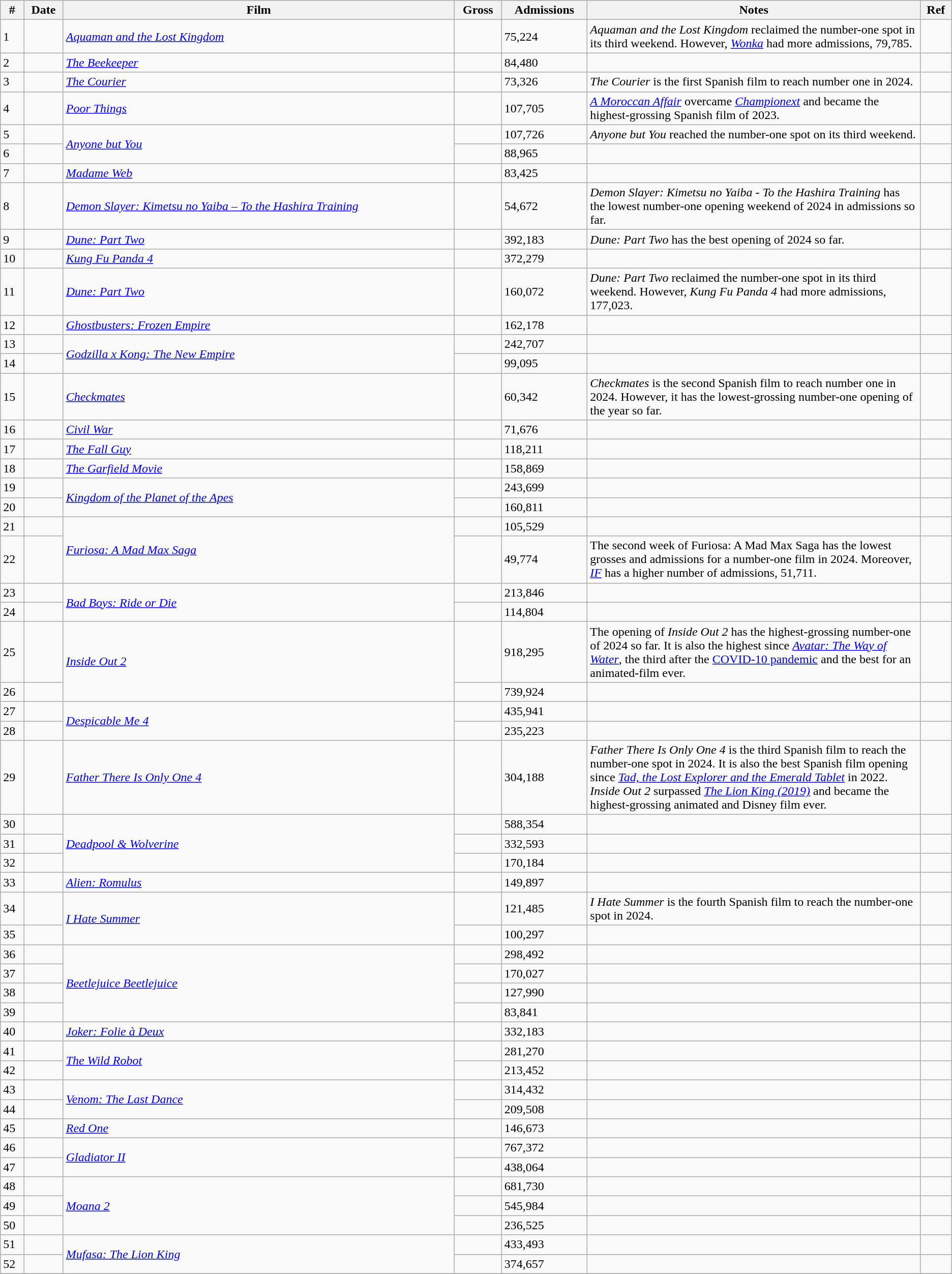<table class="wikitable sortable">
<tr>
<th>#</th>
<th>Date</th>
<th>Film</th>
<th>Gross</th>
<th>Admissions</th>
<th style="width:35%;">Notes</th>
<th>Ref</th>
</tr>
<tr>
<td>1</td>
<td></td>
<td><em><a href='#'>Aquaman and the Lost Kingdom</a></em></td>
<td></td>
<td>75,224</td>
<td><em>Aquaman and the Lost Kingdom</em> reclaimed the number-one spot in its third weekend. However, <em><a href='#'>Wonka</a></em> had more admissions, 79,785.</td>
<td></td>
</tr>
<tr>
<td>2</td>
<td></td>
<td><em><a href='#'>The Beekeeper</a></em></td>
<td></td>
<td>84,480</td>
<td></td>
<td></td>
</tr>
<tr>
<td>3</td>
<td></td>
<td><em><a href='#'>The Courier</a></em></td>
<td></td>
<td>73,326</td>
<td><em>The Courier</em> is the first Spanish film to reach number one in 2024.</td>
<td></td>
</tr>
<tr>
<td>4</td>
<td></td>
<td><em><a href='#'>Poor Things</a></em></td>
<td></td>
<td>107,705</td>
<td><em><a href='#'>A Moroccan Affair</a></em> overcame <em><a href='#'>Championext</a></em> and became the highest-grossing Spanish film of 2023.</td>
<td></td>
</tr>
<tr>
<td>5</td>
<td></td>
<td rowspan="2"><em><a href='#'>Anyone but You</a></em></td>
<td></td>
<td>107,726</td>
<td><em>Anyone but You</em> reached the number-one spot on its third weekend.</td>
<td></td>
</tr>
<tr>
<td>6</td>
<td></td>
<td></td>
<td>88,965</td>
<td></td>
<td></td>
</tr>
<tr>
<td>7</td>
<td></td>
<td><em><a href='#'>Madame Web</a></em></td>
<td></td>
<td>83,425</td>
<td></td>
<td></td>
</tr>
<tr>
<td>8</td>
<td></td>
<td><em><a href='#'>Demon Slayer: Kimetsu no Yaiba – To the Hashira Training</a></em></td>
<td></td>
<td>54,672</td>
<td><em>Demon Slayer: Kimetsu no Yaiba - To the Hashira Training</em> has the lowest number-one opening weekend of 2024 in admissions so far.</td>
<td></td>
</tr>
<tr>
<td>9</td>
<td></td>
<td><em><a href='#'>Dune: Part Two</a></em></td>
<td></td>
<td>392,183</td>
<td><em>Dune: Part Two</em> has the best opening of 2024 so far.</td>
<td></td>
</tr>
<tr>
<td>10</td>
<td></td>
<td><em><a href='#'>Kung Fu Panda 4</a></em></td>
<td></td>
<td>372,279</td>
<td></td>
<td></td>
</tr>
<tr>
<td>11</td>
<td></td>
<td><em><a href='#'>Dune: Part Two</a></em></td>
<td></td>
<td>160,072</td>
<td><em>Dune: Part Two</em> reclaimed the number-one spot in its third weekend. However, <em>Kung Fu Panda 4</em> had more admissions, 177,023.</td>
<td></td>
</tr>
<tr>
<td>12</td>
<td></td>
<td><em><a href='#'>Ghostbusters: Frozen Empire</a></em></td>
<td></td>
<td>162,178</td>
<td></td>
<td></td>
</tr>
<tr>
<td>13</td>
<td></td>
<td rowspan="2"><em><a href='#'>Godzilla x Kong: The New Empire</a></em></td>
<td></td>
<td>242,707</td>
<td></td>
<td></td>
</tr>
<tr>
<td>14</td>
<td></td>
<td></td>
<td>99,095</td>
<td></td>
<td></td>
</tr>
<tr>
<td>15</td>
<td></td>
<td><em><a href='#'>Checkmates</a></em></td>
<td></td>
<td>60,342</td>
<td><em>Checkmates</em> is the second Spanish film to reach number one in 2024. However, it has the lowest-grossing number-one opening of the year so far.</td>
<td></td>
</tr>
<tr>
<td>16</td>
<td></td>
<td><em><a href='#'>Civil War</a></em></td>
<td></td>
<td>71,676</td>
<td></td>
<td></td>
</tr>
<tr>
<td>17</td>
<td></td>
<td><em><a href='#'>The Fall Guy</a></em></td>
<td></td>
<td>118,211</td>
<td></td>
<td></td>
</tr>
<tr>
<td>18</td>
<td></td>
<td><em><a href='#'>The Garfield Movie</a></em></td>
<td></td>
<td>158,869</td>
<td></td>
<td></td>
</tr>
<tr>
<td>19</td>
<td></td>
<td rowspan="2"><em><a href='#'>Kingdom of the Planet of the Apes</a></em></td>
<td></td>
<td>243,699</td>
<td></td>
<td></td>
</tr>
<tr>
<td>20</td>
<td></td>
<td></td>
<td>160,811</td>
<td></td>
<td></td>
</tr>
<tr>
<td>21</td>
<td></td>
<td rowspan="2"><em><a href='#'>Furiosa: A Mad Max Saga</a></em></td>
<td></td>
<td>105,529</td>
<td></td>
<td></td>
</tr>
<tr>
<td>22</td>
<td></td>
<td></td>
<td>49,774</td>
<td>The second week of Furiosa: A Mad Max Saga has the lowest grosses and admissions for a number-one film in 2024. Moreover, <em><a href='#'>IF</a></em> has a higher number of admissions, 51,711.</td>
<td></td>
</tr>
<tr>
<td>23</td>
<td></td>
<td rowspan="2"><em><a href='#'>Bad Boys: Ride or Die</a></em></td>
<td></td>
<td>213,846</td>
<td></td>
<td></td>
</tr>
<tr>
<td>24</td>
<td></td>
<td></td>
<td>114,804</td>
<td></td>
<td></td>
</tr>
<tr>
<td>25</td>
<td></td>
<td rowspan="2"><em><a href='#'>Inside Out 2</a></em></td>
<td></td>
<td>918,295</td>
<td>The opening of <em>Inside Out 2</em> has the highest-grossing number-one of 2024 so far. It is also the highest since <em><a href='#'>Avatar: The Way of Water</a></em>, the third after the <a href='#'>COVID-10 pandemic</a> and the best for an animated-film ever.</td>
<td></td>
</tr>
<tr>
<td>26</td>
<td></td>
<td></td>
<td>739,924</td>
<td></td>
<td></td>
</tr>
<tr>
<td>27</td>
<td></td>
<td rowspan="2"><em><a href='#'>Despicable Me 4</a></em></td>
<td></td>
<td>435,941</td>
<td></td>
<td></td>
</tr>
<tr>
<td>28</td>
<td></td>
<td></td>
<td>235,223</td>
<td></td>
<td></td>
</tr>
<tr>
<td>29</td>
<td></td>
<td><em><a href='#'>Father There Is Only One 4</a></em></td>
<td></td>
<td>304,188</td>
<td><em>Father There Is Only One 4</em> is the third Spanish film to reach the number-one spot in 2024. It is also the best Spanish film opening since <em><a href='#'>Tad, the Lost Explorer and the Emerald Tablet</a></em> in 2022. <em>Inside Out 2</em> surpassed <em><a href='#'>The Lion King (2019)</a></em> and became the highest-grossing animated and Disney film ever.</td>
<td></td>
</tr>
<tr>
<td>30</td>
<td></td>
<td rowspan="3"><em><a href='#'>Deadpool & Wolverine</a></em></td>
<td></td>
<td>588,354</td>
<td></td>
<td></td>
</tr>
<tr>
<td>31</td>
<td></td>
<td></td>
<td>332,593</td>
<td></td>
<td></td>
</tr>
<tr>
<td>32</td>
<td></td>
<td></td>
<td>170,184</td>
<td></td>
<td></td>
</tr>
<tr>
<td>33</td>
<td></td>
<td><em><a href='#'>Alien: Romulus</a></em></td>
<td></td>
<td>149,897</td>
<td></td>
<td></td>
</tr>
<tr>
<td>34</td>
<td></td>
<td rowspan="2"><em><a href='#'>I Hate Summer</a></em></td>
<td></td>
<td>121,485</td>
<td><em>I Hate Summer</em> is the fourth Spanish film to reach the number-one spot in 2024.</td>
<td></td>
</tr>
<tr>
<td>35</td>
<td></td>
<td></td>
<td>100,297</td>
<td></td>
<td></td>
</tr>
<tr>
<td>36</td>
<td></td>
<td rowspan="4"><em><a href='#'>Beetlejuice Beetlejuice</a></em></td>
<td></td>
<td>298,492</td>
<td></td>
<td></td>
</tr>
<tr>
<td>37</td>
<td></td>
<td></td>
<td>170,027</td>
<td></td>
<td></td>
</tr>
<tr>
<td>38</td>
<td></td>
<td></td>
<td>127,990</td>
<td></td>
<td></td>
</tr>
<tr>
<td>39</td>
<td></td>
<td></td>
<td>83,841</td>
<td></td>
<td></td>
</tr>
<tr>
<td>40</td>
<td></td>
<td><em><a href='#'>Joker: Folie à Deux</a></em></td>
<td></td>
<td>332,183</td>
<td></td>
<td></td>
</tr>
<tr>
<td>41</td>
<td></td>
<td rowspan="2"><em><a href='#'>The Wild Robot</a></em></td>
<td></td>
<td>281,270</td>
<td></td>
<td></td>
</tr>
<tr>
<td>42</td>
<td></td>
<td></td>
<td>213,452</td>
<td></td>
<td></td>
</tr>
<tr>
<td>43</td>
<td></td>
<td rowspan="2"><em><a href='#'>Venom: The Last Dance</a></em></td>
<td></td>
<td>314,432</td>
<td></td>
<td></td>
</tr>
<tr>
<td>44</td>
<td></td>
<td></td>
<td>209,508</td>
<td></td>
<td></td>
</tr>
<tr>
<td>45</td>
<td></td>
<td><em><a href='#'>Red One</a></em></td>
<td></td>
<td>146,673</td>
<td></td>
<td></td>
</tr>
<tr>
<td>46</td>
<td></td>
<td rowspan="2"><em><a href='#'>Gladiator II</a></em></td>
<td></td>
<td>767,372</td>
<td></td>
<td></td>
</tr>
<tr>
<td>47</td>
<td></td>
<td></td>
<td>438,064</td>
<td></td>
<td></td>
</tr>
<tr>
<td>48</td>
<td></td>
<td rowspan="3"><em><a href='#'>Moana 2</a></em></td>
<td></td>
<td>681,730</td>
<td></td>
<td></td>
</tr>
<tr>
<td>49</td>
<td></td>
<td></td>
<td>545,984</td>
<td></td>
<td></td>
</tr>
<tr>
<td>50</td>
<td></td>
<td></td>
<td>236,525</td>
<td></td>
<td></td>
</tr>
<tr>
<td>51</td>
<td></td>
<td rowspan="2"><em><a href='#'>Mufasa: The Lion King</a></em></td>
<td></td>
<td>433,493</td>
<td></td>
<td></td>
</tr>
<tr>
<td>52</td>
<td></td>
<td></td>
<td>374,657</td>
<td></td>
<td></td>
</tr>
<tr>
</tr>
</table>
